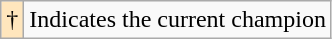<table class="wikitable">
<tr>
<td style="background-color:#FFE6BD">†</td>
<td>Indicates the current champion</td>
</tr>
</table>
